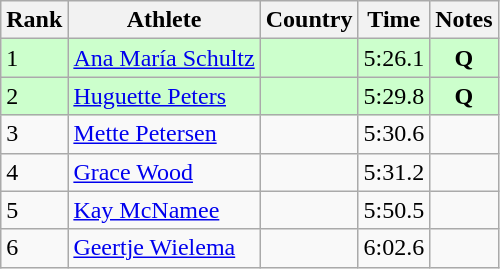<table class="wikitable">
<tr>
<th>Rank</th>
<th>Athlete</th>
<th>Country</th>
<th>Time</th>
<th>Notes</th>
</tr>
<tr bgcolor=#CCFFCC>
<td>1</td>
<td><a href='#'>Ana María Schultz</a></td>
<td></td>
<td>5:26.1</td>
<td align=center><strong>Q</strong></td>
</tr>
<tr bgcolor=#CCFFCC>
<td>2</td>
<td><a href='#'>Huguette Peters</a></td>
<td></td>
<td>5:29.8</td>
<td align=center><strong>Q</strong></td>
</tr>
<tr>
<td>3</td>
<td><a href='#'>Mette Petersen</a></td>
<td></td>
<td>5:30.6</td>
<td></td>
</tr>
<tr>
<td>4</td>
<td><a href='#'>Grace Wood</a></td>
<td></td>
<td>5:31.2</td>
<td></td>
</tr>
<tr>
<td>5</td>
<td><a href='#'>Kay McNamee</a></td>
<td></td>
<td>5:50.5</td>
<td></td>
</tr>
<tr>
<td>6</td>
<td><a href='#'>Geertje Wielema</a></td>
<td></td>
<td>6:02.6</td>
<td></td>
</tr>
</table>
